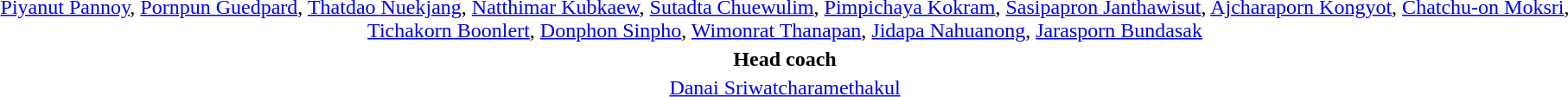<table style="text-align:center; margin-top:2em; margin-left:auto; margin-right:auto">
<tr>
<td><a href='#'>Piyanut Pannoy</a>, <a href='#'>Pornpun Guedpard</a>, <a href='#'>Thatdao Nuekjang</a>, <a href='#'>Natthimar Kubkaew</a>, <a href='#'>Sutadta Chuewulim</a>, <a href='#'>Pimpichaya Kokram</a>, <a href='#'>Sasipapron Janthawisut</a>, <a href='#'>Ajcharaporn Kongyot</a>, <a href='#'>Chatchu-on Moksri</a>, <a href='#'>Tichakorn Boonlert</a>, <a href='#'>Donphon Sinpho</a>, <a href='#'>Wimonrat Thanapan</a>, <a href='#'>Jidapa Nahuanong</a>, <a href='#'>Jarasporn Bundasak</a></td>
</tr>
<tr>
<td><strong>Head coach</strong></td>
</tr>
<tr>
<td><a href='#'>Danai Sriwatcharamethakul</a></td>
</tr>
</table>
